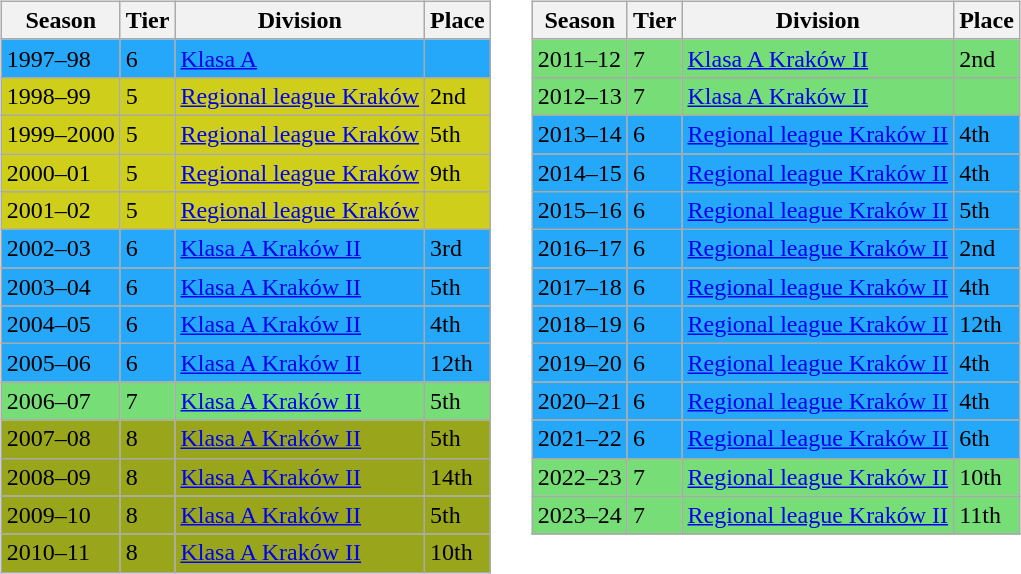<table>
<tr>
<td valign="top" width=49%><br><table class="wikitable">
<tr style="background:#f0f6fa;">
<th>Season</th>
<th>Tier</th>
<th>Division</th>
<th>Place</th>
</tr>
<tr>
<td style="background:#25A8F9;">1997–98</td>
<td style="background:#25A8F9;">6</td>
<td style="background:#25A8F9;"><a href='#'>Klasa A</a></td>
<td style="background:#25A8F9;"></td>
</tr>
<tr>
<td style="background:#CECE1B;">1998–99</td>
<td style="background:#CECE1B;">5</td>
<td style="background:#CECE1B;"><a href='#'>Regional league Kraków</a></td>
<td style="background:#CECE1B;">2nd</td>
</tr>
<tr>
<td style="background:#CECE1B;">1999–2000</td>
<td style="background:#CECE1B;">5</td>
<td style="background:#CECE1B;"><a href='#'>Regional league Kraków</a></td>
<td style="background:#CECE1B;">5th</td>
</tr>
<tr>
<td style="background:#CECE1B;">2000–01</td>
<td style="background:#CECE1B;">5</td>
<td style="background:#CECE1B;"><a href='#'>Regional league Kraków</a></td>
<td style="background:#CECE1B;">9th</td>
</tr>
<tr>
<td style="background:#CECE1B;">2001–02</td>
<td style="background:#CECE1B;">5</td>
<td style="background:#CECE1B;"><a href='#'>Regional league Kraków</a></td>
<td style="background:#CECE1B;"></td>
</tr>
<tr>
<td style="background:#25A8F9;">2002–03</td>
<td style="background:#25A8F9;">6</td>
<td style="background:#25A8F9;"><a href='#'>Klasa A Kraków II</a></td>
<td style="background:#25A8F9;">3rd</td>
</tr>
<tr>
<td style="background:#25A8F9;">2003–04</td>
<td style="background:#25A8F9;">6</td>
<td style="background:#25A8F9;"><a href='#'>Klasa A Kraków II</a></td>
<td style="background:#25A8F9;">5th</td>
</tr>
<tr>
<td style="background:#25A8F9;">2004–05</td>
<td style="background:#25A8F9;">6</td>
<td style="background:#25A8F9;"><a href='#'>Klasa A Kraków II</a></td>
<td style="background:#25A8F9;">4th</td>
</tr>
<tr>
<td style="background:#25A8F9;">2005–06</td>
<td style="background:#25A8F9;">6</td>
<td style="background:#25A8F9;"><a href='#'>Klasa A Kraków II</a></td>
<td style="background:#25A8F9;">12th</td>
</tr>
<tr>
<td style="background:#77DD77;">2006–07</td>
<td style="background:#77DD77;">7</td>
<td style="background:#77DD77;"><a href='#'>Klasa A Kraków II</a></td>
<td style="background:#77DD77;">5th</td>
</tr>
<tr>
<td style="background:#99A61C;">2007–08</td>
<td style="background:#99A61C;">8</td>
<td style="background:#99A61C;"><a href='#'>Klasa A Kraków II</a></td>
<td style="background:#99A61C;">5th</td>
</tr>
<tr>
<td style="background:#99A61C;">2008–09</td>
<td style="background:#99A61C;">8</td>
<td style="background:#99A61C;"><a href='#'>Klasa A Kraków II</a></td>
<td style="background:#99A61C;">14th</td>
</tr>
<tr>
<td style="background:#99A61C;">2009–10</td>
<td style="background:#99A61C;">8</td>
<td style="background:#99A61C;"><a href='#'>Klasa A Kraków II</a></td>
<td style="background:#99A61C;">5th</td>
</tr>
<tr>
<td style="background:#99A61C;">2010–11</td>
<td style="background:#99A61C;">8</td>
<td style="background:#99A61C;"><a href='#'>Klasa A Kraków II</a></td>
<td style="background:#99A61C;">10th</td>
</tr>
</table>
</td>
<td valign="top" width=49%><br><table class="wikitable">
<tr style="background:#f0f6fa;">
<th>Season</th>
<th>Tier</th>
<th>Division</th>
<th>Place</th>
</tr>
<tr>
<td style="background:#77DD77;">2011–12</td>
<td style="background:#77DD77;">7</td>
<td style="background:#77DD77;"><a href='#'>Klasa A Kraków II</a></td>
<td style="background:#77DD77;">2nd</td>
</tr>
<tr>
<td style="background:#77DD77;">2012–13</td>
<td style="background:#77DD77;">7</td>
<td style="background:#77DD77;"><a href='#'>Klasa A Kraków II</a></td>
<td style="background:#77DD77;"></td>
</tr>
<tr>
<td style="background:#25A8F9;">2013–14</td>
<td style="background:#25A8F9;">6</td>
<td style="background:#25A8F9;"><a href='#'>Regional league Kraków II</a></td>
<td style="background:#25A8F9;">4th</td>
</tr>
<tr>
<td style="background:#25A8F9;">2014–15</td>
<td style="background:#25A8F9;">6</td>
<td style="background:#25A8F9;"><a href='#'>Regional league Kraków II</a></td>
<td style="background:#25A8F9;">4th</td>
</tr>
<tr>
<td style="background:#25A8F9;">2015–16</td>
<td style="background:#25A8F9;">6</td>
<td style="background:#25A8F9;"><a href='#'>Regional league Kraków II</a></td>
<td style="background:#25A8F9;">5th</td>
</tr>
<tr>
<td style="background:#25A8F9;">2016–17</td>
<td style="background:#25A8F9;">6</td>
<td style="background:#25A8F9;"><a href='#'>Regional league Kraków II</a></td>
<td style="background:#25A8F9;">2nd</td>
</tr>
<tr>
<td style="background:#25A8F9;">2017–18</td>
<td style="background:#25A8F9;">6</td>
<td style="background:#25A8F9;"><a href='#'>Regional league Kraków II</a></td>
<td style="background:#25A8F9;">4th</td>
</tr>
<tr>
<td style="background:#25A8F9;">2018–19</td>
<td style="background:#25A8F9;">6</td>
<td style="background:#25A8F9;"><a href='#'>Regional league Kraków II</a></td>
<td style="background:#25A8F9;">12th</td>
</tr>
<tr>
<td style="background:#25A8F9;">2019–20</td>
<td style="background:#25A8F9;">6</td>
<td style="background:#25A8F9;"><a href='#'>Regional league Kraków II</a></td>
<td style="background:#25A8F9;">4th</td>
</tr>
<tr>
<td style="background:#25A8F9;">2020–21</td>
<td style="background:#25A8F9;">6</td>
<td style="background:#25A8F9;"><a href='#'>Regional league Kraków II</a></td>
<td style="background:#25A8F9;">4th</td>
</tr>
<tr>
<td style="background:#25A8F9;">2021–22</td>
<td style="background:#25A8F9;">6</td>
<td style="background:#25A8F9;"><a href='#'>Regional league Kraków II</a></td>
<td style="background:#25A8F9;">6th</td>
</tr>
<tr>
<td style="background:#77DD77;">2022–23</td>
<td style="background:#77DD77;">7</td>
<td style="background:#77DD77;"><a href='#'>Regional league Kraków II</a></td>
<td style="background:#77DD77;">10th</td>
</tr>
<tr>
<td style="background:#77DD77;">2023–24</td>
<td style="background:#77DD77;">7</td>
<td style="background:#77DD77;"><a href='#'>Regional league Kraków II</a></td>
<td style="background:#77DD77;">11th</td>
</tr>
<tr>
</tr>
</table>
</td>
</tr>
</table>
